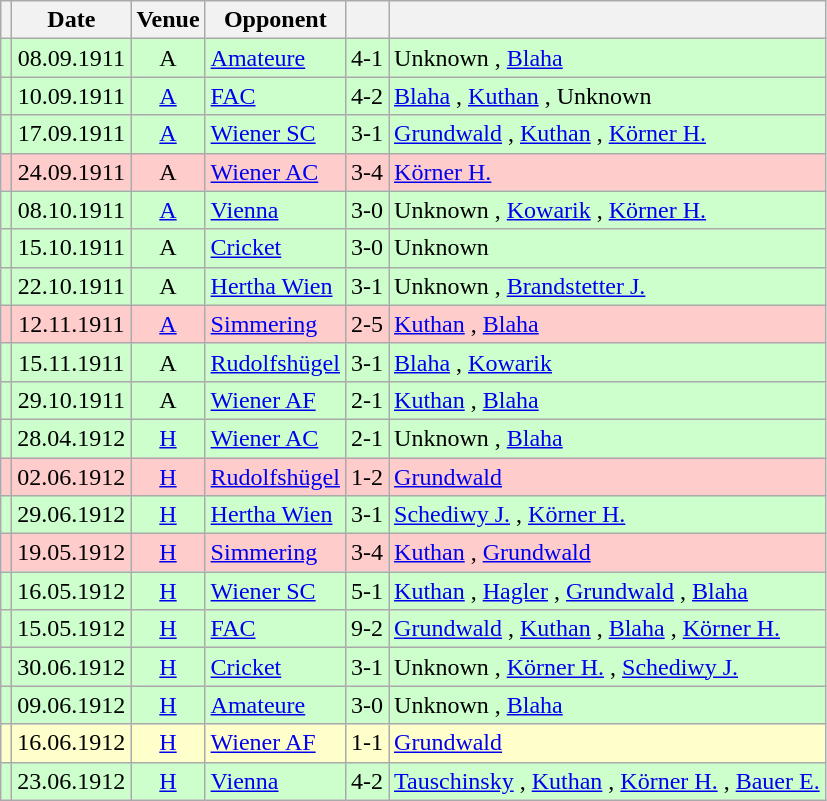<table class="wikitable" Style="text-align: center">
<tr>
<th></th>
<th>Date</th>
<th>Venue</th>
<th>Opponent</th>
<th></th>
<th></th>
</tr>
<tr style="background:#cfc">
<td></td>
<td>08.09.1911</td>
<td>A</td>
<td align="left"><a href='#'>Amateure</a></td>
<td>4-1</td>
<td align="left">Unknown  , <a href='#'>Blaha</a>  </td>
</tr>
<tr style="background:#cfc">
<td></td>
<td>10.09.1911</td>
<td><a href='#'>A</a></td>
<td align="left"><a href='#'>FAC</a></td>
<td>4-2</td>
<td align="left"><a href='#'>Blaha</a>  , <a href='#'>Kuthan</a> , Unknown </td>
</tr>
<tr style="background:#cfc">
<td></td>
<td>17.09.1911</td>
<td><a href='#'>A</a></td>
<td align="left"><a href='#'>Wiener SC</a></td>
<td>3-1</td>
<td align="left"><a href='#'>Grundwald</a> , <a href='#'>Kuthan</a> , <a href='#'>Körner H.</a> </td>
</tr>
<tr style="background:#fcc">
<td></td>
<td>24.09.1911</td>
<td>A</td>
<td align="left"><a href='#'>Wiener AC</a></td>
<td>3-4</td>
<td align="left"><a href='#'>Körner H.</a>   </td>
</tr>
<tr style="background:#cfc">
<td></td>
<td>08.10.1911</td>
<td><a href='#'>A</a></td>
<td align="left"><a href='#'>Vienna</a></td>
<td>3-0</td>
<td align="left">Unknown , <a href='#'>Kowarik</a> , <a href='#'>Körner H.</a> </td>
</tr>
<tr style="background:#cfc">
<td></td>
<td>15.10.1911</td>
<td>A</td>
<td align="left"><a href='#'>Cricket</a></td>
<td>3-0</td>
<td align="left">Unknown   </td>
</tr>
<tr style="background:#cfc">
<td></td>
<td>22.10.1911</td>
<td>A</td>
<td align="left"><a href='#'>Hertha Wien</a></td>
<td>3-1</td>
<td align="left">Unknown  , <a href='#'>Brandstetter J.</a> </td>
</tr>
<tr style="background:#fcc">
<td></td>
<td>12.11.1911</td>
<td><a href='#'>A</a></td>
<td align="left"><a href='#'>Simmering</a></td>
<td>2-5</td>
<td align="left"><a href='#'>Kuthan</a> , <a href='#'>Blaha</a> </td>
</tr>
<tr style="background:#cfc">
<td></td>
<td>15.11.1911</td>
<td>A</td>
<td align="left"><a href='#'>Rudolfshügel</a></td>
<td>3-1</td>
<td align="left"><a href='#'>Blaha</a>  , <a href='#'>Kowarik</a> </td>
</tr>
<tr style="background:#cfc">
<td></td>
<td>29.10.1911</td>
<td>A</td>
<td align="left"><a href='#'>Wiener AF</a></td>
<td>2-1</td>
<td align="left"><a href='#'>Kuthan</a> , <a href='#'>Blaha</a> </td>
</tr>
<tr style="background:#cfc">
<td></td>
<td>28.04.1912</td>
<td><a href='#'>H</a></td>
<td align="left"><a href='#'>Wiener AC</a></td>
<td>2-1</td>
<td align="left">Unknown , <a href='#'>Blaha</a> </td>
</tr>
<tr style="background:#fcc">
<td></td>
<td>02.06.1912</td>
<td><a href='#'>H</a></td>
<td align="left"><a href='#'>Rudolfshügel</a></td>
<td>1-2</td>
<td align="left"><a href='#'>Grundwald</a> </td>
</tr>
<tr style="background:#cfc">
<td></td>
<td>29.06.1912</td>
<td><a href='#'>H</a></td>
<td align="left"><a href='#'>Hertha Wien</a></td>
<td>3-1</td>
<td align="left"><a href='#'>Schediwy J.</a>  , <a href='#'>Körner H.</a> </td>
</tr>
<tr style="background:#fcc">
<td></td>
<td>19.05.1912</td>
<td><a href='#'>H</a></td>
<td align="left"><a href='#'>Simmering</a></td>
<td>3-4</td>
<td align="left"><a href='#'>Kuthan</a> , <a href='#'>Grundwald</a>  </td>
</tr>
<tr style="background:#cfc">
<td></td>
<td>16.05.1912</td>
<td><a href='#'>H</a></td>
<td align="left"><a href='#'>Wiener SC</a></td>
<td>5-1</td>
<td align="left"><a href='#'>Kuthan</a> , <a href='#'>Hagler</a> , <a href='#'>Grundwald</a>  , <a href='#'>Blaha</a> </td>
</tr>
<tr style="background:#cfc">
<td></td>
<td>15.05.1912</td>
<td><a href='#'>H</a></td>
<td align="left"><a href='#'>FAC</a></td>
<td>9-2</td>
<td align="left"><a href='#'>Grundwald</a>    , <a href='#'>Kuthan</a>  , <a href='#'>Blaha</a> , <a href='#'>Körner H.</a>  </td>
</tr>
<tr style="background:#cfc">
<td></td>
<td>30.06.1912</td>
<td><a href='#'>H</a></td>
<td align="left"><a href='#'>Cricket</a></td>
<td>3-1</td>
<td align="left">Unknown , <a href='#'>Körner H.</a> , <a href='#'>Schediwy J.</a> </td>
</tr>
<tr style="background:#cfc">
<td></td>
<td>09.06.1912</td>
<td><a href='#'>H</a></td>
<td align="left"><a href='#'>Amateure</a></td>
<td>3-0</td>
<td align="left">Unknown  , <a href='#'>Blaha</a> </td>
</tr>
<tr style="background:#ffc">
<td></td>
<td>16.06.1912</td>
<td><a href='#'>H</a></td>
<td align="left"><a href='#'>Wiener AF</a></td>
<td>1-1</td>
<td align="left"><a href='#'>Grundwald</a> </td>
</tr>
<tr style="background:#cfc">
<td></td>
<td>23.06.1912</td>
<td><a href='#'>H</a></td>
<td align="left"><a href='#'>Vienna</a></td>
<td>4-2</td>
<td align="left"><a href='#'>Tauschinsky</a> , <a href='#'>Kuthan</a> , <a href='#'>Körner H.</a> , <a href='#'>Bauer E.</a> </td>
</tr>
</table>
